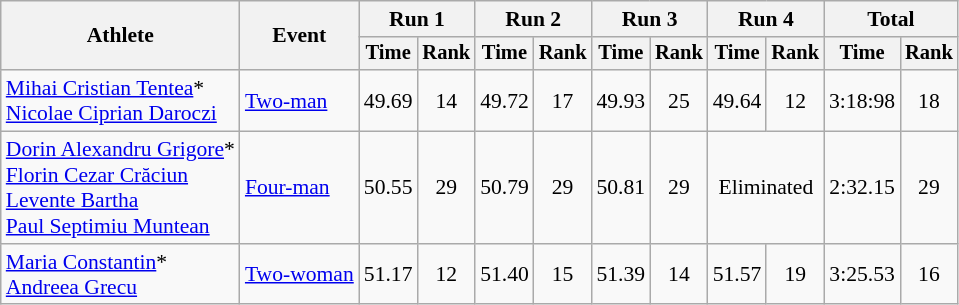<table class="wikitable" style="font-size:90%">
<tr>
<th rowspan="2">Athlete</th>
<th rowspan="2">Event</th>
<th colspan="2">Run 1</th>
<th colspan="2">Run 2</th>
<th colspan="2">Run 3</th>
<th colspan="2">Run 4</th>
<th colspan="2">Total</th>
</tr>
<tr style="font-size:95%">
<th>Time</th>
<th>Rank</th>
<th>Time</th>
<th>Rank</th>
<th>Time</th>
<th>Rank</th>
<th>Time</th>
<th>Rank</th>
<th>Time</th>
<th>Rank</th>
</tr>
<tr align=center>
<td align=left><a href='#'>Mihai Cristian Tentea</a>*<br><a href='#'>Nicolae Ciprian Daroczi</a></td>
<td align=left><a href='#'>Two-man</a></td>
<td>49.69</td>
<td>14</td>
<td>49.72</td>
<td>17</td>
<td>49.93</td>
<td>25</td>
<td>49.64</td>
<td>12</td>
<td>3:18:98</td>
<td>18</td>
</tr>
<tr align=center>
<td align=left><a href='#'>Dorin Alexandru Grigore</a>*<br><a href='#'>Florin Cezar Crăciun</a><br><a href='#'>Levente Bartha</a><br><a href='#'>Paul Septimiu Muntean</a></td>
<td align=left><a href='#'>Four-man</a></td>
<td>50.55</td>
<td>29</td>
<td>50.79</td>
<td>29</td>
<td>50.81</td>
<td>29</td>
<td colspan=2>Eliminated</td>
<td>2:32.15</td>
<td>29</td>
</tr>
<tr align=center>
<td align=left><a href='#'>Maria Constantin</a>*<br><a href='#'>Andreea Grecu</a></td>
<td align=left><a href='#'>Two-woman</a></td>
<td>51.17</td>
<td>12</td>
<td>51.40</td>
<td>15</td>
<td>51.39</td>
<td>14</td>
<td>51.57</td>
<td>19</td>
<td>3:25.53</td>
<td>16</td>
</tr>
</table>
